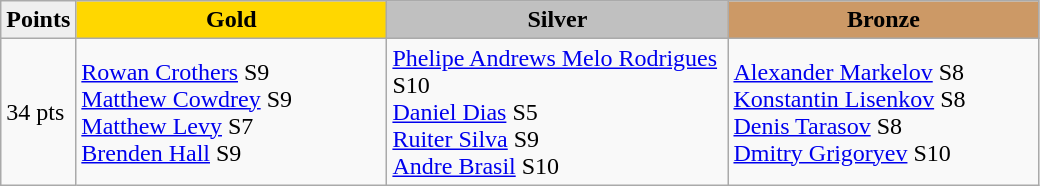<table class="wikitable" style="text-align:left">
<tr align="center">
<td bgcolor=efefef><strong>Points</strong></td>
<td width=200 bgcolor=gold><strong>Gold</strong></td>
<td width=220 bgcolor=silver><strong>Silver</strong></td>
<td width=200 bgcolor=CC9966><strong>Bronze</strong></td>
</tr>
<tr>
<td>34 pts</td>
<td><a href='#'>Rowan Crothers</a> S9<br><a href='#'>Matthew Cowdrey</a> S9<br><a href='#'>Matthew Levy</a> S7<br><a href='#'>Brenden Hall</a> S9<br></td>
<td><a href='#'>Phelipe Andrews Melo Rodrigues</a> S10<br><a href='#'>Daniel Dias</a> S5<br><a href='#'>Ruiter Silva</a> S9<br><a href='#'>Andre Brasil</a> S10<br></td>
<td><a href='#'>Alexander Markelov</a> S8<br><a href='#'>Konstantin Lisenkov</a> S8<br><a href='#'>Denis Tarasov</a> S8<br><a href='#'>Dmitry Grigoryev</a> S10<br></td>
</tr>
</table>
